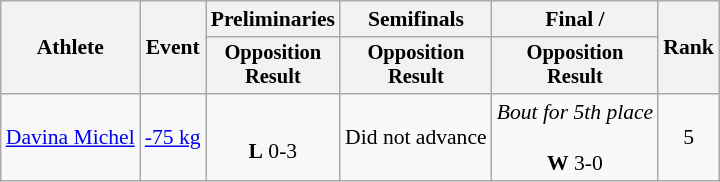<table class="wikitable" style="font-size:90%;">
<tr>
<th rowspan=2>Athlete</th>
<th rowspan=2>Event</th>
<th>Preliminaries</th>
<th>Semifinals</th>
<th>Final / </th>
<th rowspan=2>Rank</th>
</tr>
<tr style="font-size:95%">
<th>Opposition<br>Result</th>
<th>Opposition<br>Result</th>
<th>Opposition<br>Result</th>
</tr>
<tr align=center>
<td align=left><a href='#'>Davina Michel</a></td>
<td align=left><a href='#'>-75 kg</a></td>
<td><br><strong>L</strong> 0-3</td>
<td>Did not advance</td>
<td><em>Bout for 5th place</em><br><br><strong>W</strong> 3-0</td>
<td>5</td>
</tr>
</table>
